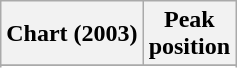<table class="wikitable sortable plainrowheaders" style="text-align:center">
<tr>
<th scope=col>Chart (2003)</th>
<th scope=col>Peak<br>position</th>
</tr>
<tr>
</tr>
<tr>
</tr>
</table>
